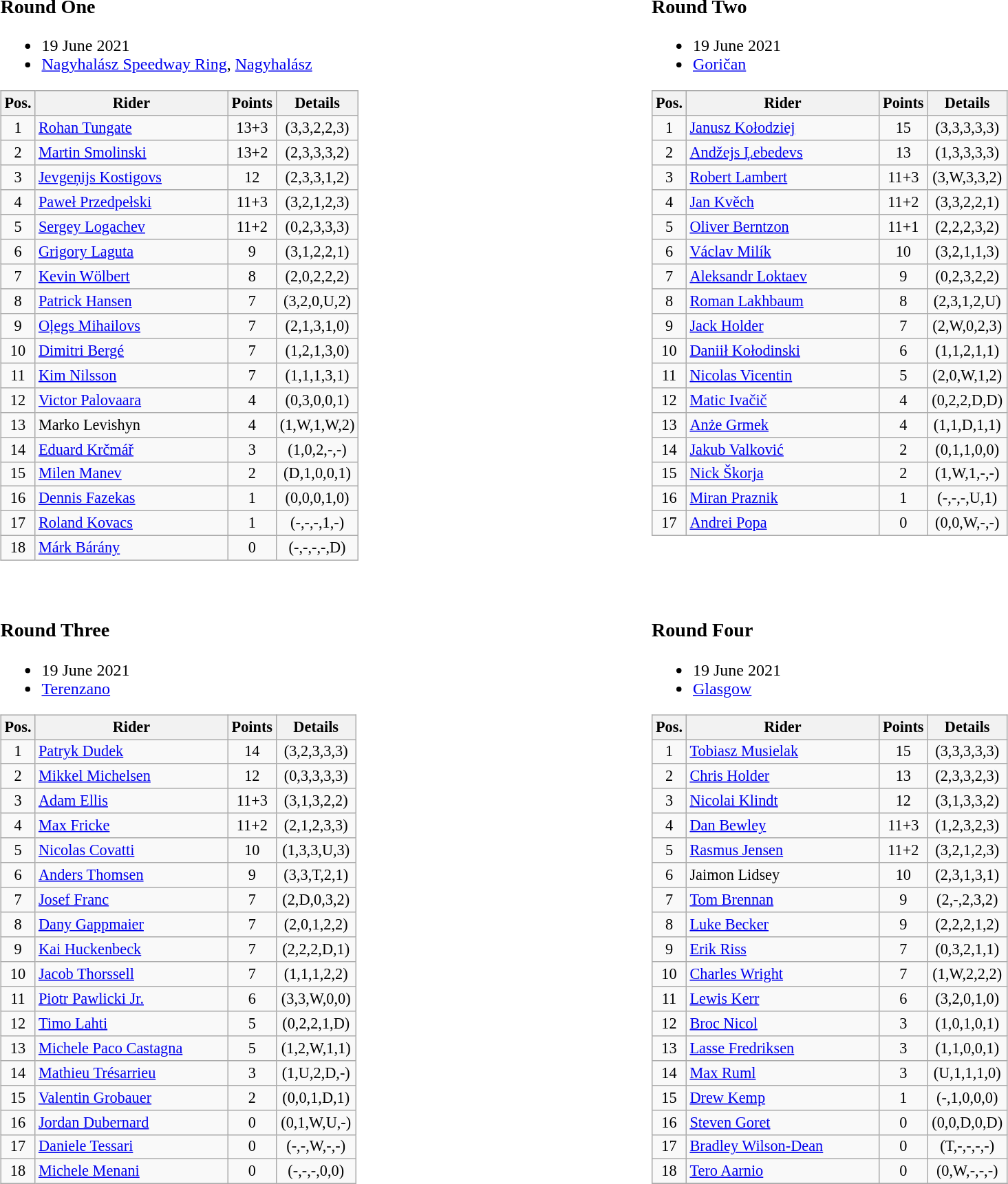<table width=100%>
<tr>
<td width=50% valign=top><br><h3>Round One</h3><ul><li>19 June 2021</li><li> <a href='#'>Nagyhalász Speedway Ring</a>, <a href='#'>Nagyhalász</a></li></ul><table class=wikitable style="font-size:93%; text-align:center;">
<tr>
<th width=25px>Pos.</th>
<th width=180px>Rider</th>
<th width=40px>Points</th>
<th width=70px>Details</th>
</tr>
<tr>
<td>1</td>
<td style="text-align:left;"> <a href='#'>Rohan Tungate</a></td>
<td>13+3</td>
<td>(3,3,2,2,3)</td>
</tr>
<tr>
<td>2</td>
<td style="text-align:left;">  <a href='#'>Martin Smolinski</a></td>
<td>13+2</td>
<td>(2,3,3,3,2)</td>
</tr>
<tr>
<td>3</td>
<td style="text-align:left;">  <a href='#'>Jevgeņijs Kostigovs</a></td>
<td>12</td>
<td>(2,3,3,1,2)</td>
</tr>
<tr>
<td>4</td>
<td style="text-align:left;"> <a href='#'>Paweł Przedpełski</a></td>
<td>11+3</td>
<td>(3,2,1,2,3)</td>
</tr>
<tr>
<td>5</td>
<td style="text-align:left;"> <a href='#'>Sergey Logachev</a></td>
<td>11+2</td>
<td>(0,2,3,3,3)</td>
</tr>
<tr>
<td>6</td>
<td style="text-align:left;">  <a href='#'>Grigory Laguta</a></td>
<td>9</td>
<td>(3,1,2,2,1)</td>
</tr>
<tr>
<td>7</td>
<td style="text-align:left;"> <a href='#'>Kevin Wölbert</a></td>
<td>8</td>
<td>(2,0,2,2,2)</td>
</tr>
<tr>
<td>8</td>
<td style="text-align:left;"> <a href='#'>Patrick Hansen</a></td>
<td>7</td>
<td>(3,2,0,U,2)</td>
</tr>
<tr>
<td>9</td>
<td style="text-align:left;"> <a href='#'>Oļegs Mihailovs</a></td>
<td>7</td>
<td>(2,1,3,1,0)</td>
</tr>
<tr>
<td>10</td>
<td style="text-align:left;"> <a href='#'>Dimitri Bergé</a></td>
<td>7</td>
<td>(1,2,1,3,0)</td>
</tr>
<tr>
<td>11</td>
<td style="text-align:left;"> <a href='#'>Kim Nilsson</a></td>
<td>7</td>
<td>(1,1,1,3,1)</td>
</tr>
<tr>
<td>12</td>
<td style="text-align:left;"> <a href='#'>Victor Palovaara</a></td>
<td>4</td>
<td>(0,3,0,0,1)</td>
</tr>
<tr>
<td>13</td>
<td style="text-align:left;"> Marko Levishyn</td>
<td>4</td>
<td>(1,W,1,W,2)</td>
</tr>
<tr>
<td>14</td>
<td style="text-align:left;"> <a href='#'>Eduard Krčmář </a></td>
<td>3</td>
<td>(1,0,2,-,-)</td>
</tr>
<tr>
<td>15</td>
<td style="text-align:left;"> <a href='#'>Milen Manev</a></td>
<td>2</td>
<td>(D,1,0,0,1)</td>
</tr>
<tr>
<td>16</td>
<td style="text-align:left;"> <a href='#'>Dennis Fazekas</a></td>
<td>1</td>
<td>(0,0,0,1,0)</td>
</tr>
<tr>
<td>17</td>
<td style="text-align:left;"> <a href='#'>Roland Kovacs</a></td>
<td>1</td>
<td>(-,-,-,1,-)</td>
</tr>
<tr>
<td>18</td>
<td style="text-align:left;"> <a href='#'>Márk Bárány</a></td>
<td>0</td>
<td>(-,-,-,-,D)</td>
</tr>
</table>
</td>
<td width=50% valign=top><br><h3>Round Two</h3><ul><li>19 June 2021</li><li> <a href='#'>Goričan</a></li></ul><table class=wikitable style="font-size:93%; text-align:center;">
<tr>
<th width=25px>Pos.</th>
<th width=180px>Rider</th>
<th width=40px>Points</th>
<th width=70px>Details</th>
</tr>
<tr>
<td>1</td>
<td style="text-align:left;"> <a href='#'>Janusz Kołodziej</a></td>
<td>15</td>
<td>(3,3,3,3,3)</td>
</tr>
<tr>
<td>2</td>
<td style="text-align:left;">  <a href='#'>Andžejs Ļebedevs</a></td>
<td>13</td>
<td>(1,3,3,3,3)</td>
</tr>
<tr>
<td>3</td>
<td style="text-align:left;">  <a href='#'>Robert Lambert</a></td>
<td>11+3</td>
<td>(3,W,3,3,2)</td>
</tr>
<tr>
<td>4</td>
<td style="text-align:left;"> <a href='#'>Jan Kvěch</a></td>
<td>11+2</td>
<td>(3,3,2,2,1)</td>
</tr>
<tr>
<td>5</td>
<td style="text-align:left;"> <a href='#'>Oliver Berntzon</a></td>
<td>11+1</td>
<td>(2,2,2,3,2)</td>
</tr>
<tr>
<td>6</td>
<td style="text-align:left;"> <a href='#'>Václav Milík</a></td>
<td>10</td>
<td>(3,2,1,1,3)</td>
</tr>
<tr>
<td>7</td>
<td style="text-align:left;"> <a href='#'>Aleksandr Loktaev</a></td>
<td>9</td>
<td>(0,2,3,2,2)</td>
</tr>
<tr>
<td>8</td>
<td style="text-align:left;"> <a href='#'>Roman Lakhbaum</a></td>
<td>8</td>
<td>(2,3,1,2,U)</td>
</tr>
<tr>
<td>9</td>
<td style="text-align:left;"> <a href='#'>Jack Holder</a></td>
<td>7</td>
<td>(2,W,0,2,3)</td>
</tr>
<tr>
<td>10</td>
<td style="text-align:left;"> <a href='#'>Daniił Kołodinski</a></td>
<td>6</td>
<td>(1,1,2,1,1)</td>
</tr>
<tr>
<td>11</td>
<td style="text-align:left;"> <a href='#'>Nicolas Vicentin</a></td>
<td>5</td>
<td>(2,0,W,1,2)</td>
</tr>
<tr>
<td>12</td>
<td style="text-align:left;"> <a href='#'>Matic Ivačič</a></td>
<td>4</td>
<td>(0,2,2,D,D)</td>
</tr>
<tr>
<td>13</td>
<td style="text-align:left;"> <a href='#'>Anże Grmek</a></td>
<td>4</td>
<td>(1,1,D,1,1)</td>
</tr>
<tr>
<td>14</td>
<td style="text-align:left;"> <a href='#'>Jakub Valković</a></td>
<td>2</td>
<td>(0,1,1,0,0)</td>
</tr>
<tr>
<td>15</td>
<td style="text-align:left;"> <a href='#'>Nick Škorja</a></td>
<td>2</td>
<td>(1,W,1,-,-)</td>
</tr>
<tr>
<td>16</td>
<td style="text-align:left;"> <a href='#'>Miran Praznik</a></td>
<td>1</td>
<td>(-,-,-,U,1)</td>
</tr>
<tr>
<td>17</td>
<td style="text-align:left;"> <a href='#'>Andrei Popa</a></td>
<td>0</td>
<td>(0,0,W,-,-)</td>
</tr>
</table>
</td>
</tr>
<tr>
<td valign=top><br><h3>Round Three</h3><ul><li>19 June 2021</li><li> <a href='#'>Terenzano</a></li></ul><table class=wikitable style="font-size:93%; text-align:center;">
<tr>
<th width=25px>Pos.</th>
<th width=180px>Rider</th>
<th width=40px>Points</th>
<th width=70px>Details</th>
</tr>
<tr>
<td>1</td>
<td style="text-align:left;">  <a href='#'>Patryk Dudek</a></td>
<td>14</td>
<td>(3,2,3,3,3)</td>
</tr>
<tr>
<td>2</td>
<td style="text-align:left;">  <a href='#'>Mikkel Michelsen</a></td>
<td>12</td>
<td>(0,3,3,3,3)</td>
</tr>
<tr>
<td>3</td>
<td style="text-align:left;">  <a href='#'>Adam Ellis</a></td>
<td>11+3</td>
<td>(3,1,3,2,2)</td>
</tr>
<tr>
<td>4</td>
<td style="text-align:left;"> <a href='#'>Max Fricke</a></td>
<td>11+2</td>
<td>(2,1,2,3,3)</td>
</tr>
<tr>
<td>5</td>
<td style="text-align:left;"> <a href='#'>Nicolas Covatti</a></td>
<td>10</td>
<td>(1,3,3,U,3)</td>
</tr>
<tr>
<td>6</td>
<td style="text-align:left;"> <a href='#'>Anders Thomsen</a></td>
<td>9</td>
<td>(3,3,T,2,1)</td>
</tr>
<tr>
<td>7</td>
<td style="text-align:left;"> <a href='#'>Josef Franc</a></td>
<td>7</td>
<td>(2,D,0,3,2)</td>
</tr>
<tr>
<td>8</td>
<td style="text-align:left;"> <a href='#'>Dany Gappmaier</a></td>
<td>7</td>
<td>(2,0,1,2,2)</td>
</tr>
<tr>
<td>9</td>
<td style="text-align:left;"> <a href='#'>Kai Huckenbeck</a></td>
<td>7</td>
<td>(2,2,2,D,1)</td>
</tr>
<tr>
<td>10</td>
<td style="text-align:left;"> <a href='#'>Jacob Thorssell</a></td>
<td>7</td>
<td>(1,1,1,2,2)</td>
</tr>
<tr>
<td>11</td>
<td style="text-align:left;"> <a href='#'>Piotr Pawlicki Jr.</a></td>
<td>6</td>
<td>(3,3,W,0,0)</td>
</tr>
<tr>
<td>12</td>
<td style="text-align:left;"> <a href='#'>Timo Lahti</a></td>
<td>5</td>
<td>(0,2,2,1,D)</td>
</tr>
<tr>
<td>13</td>
<td style="text-align:left;"> <a href='#'>Michele Paco Castagna</a></td>
<td>5</td>
<td>(1,2,W,1,1)</td>
</tr>
<tr>
<td>14</td>
<td style="text-align:left;"> <a href='#'>Mathieu Trésarrieu</a></td>
<td>3</td>
<td>(1,U,2,D,-)</td>
</tr>
<tr>
<td>15</td>
<td style="text-align:left;"> <a href='#'>Valentin Grobauer</a></td>
<td>2</td>
<td>(0,0,1,D,1)</td>
</tr>
<tr>
<td>16</td>
<td style="text-align:left;"> <a href='#'>Jordan Dubernard</a></td>
<td>0</td>
<td>(0,1,W,U,-)</td>
</tr>
<tr>
<td>17</td>
<td style="text-align:left;"> <a href='#'>Daniele Tessari</a></td>
<td>0</td>
<td>(-,-,W,-,-)</td>
</tr>
<tr>
<td>18</td>
<td style="text-align:left;"> <a href='#'>Michele Menani</a></td>
<td>0</td>
<td>(-,-,-,0,0)</td>
</tr>
</table>
</td>
<td width=50% valign=top><br><h3>Round Four</h3><ul><li>19 June 2021</li><li> <a href='#'>Glasgow</a></li></ul><table class=wikitable style="font-size:93%; text-align:center;">
<tr>
<th width=25px>Pos.</th>
<th width=180px>Rider</th>
<th width=40px>Points</th>
<th width=70px>Details</th>
</tr>
<tr>
<td>1</td>
<td style="text-align:left;"> <a href='#'>Tobiasz Musielak</a></td>
<td>15</td>
<td>(3,3,3,3,3)</td>
</tr>
<tr>
<td>2</td>
<td style="text-align:left;"> <a href='#'>Chris Holder</a></td>
<td>13</td>
<td>(2,3,3,2,3)</td>
</tr>
<tr>
<td>3</td>
<td style="text-align:left;"> <a href='#'>Nicolai Klindt</a></td>
<td>12</td>
<td>(3,1,3,3,2)</td>
</tr>
<tr>
<td>4</td>
<td style="text-align:left;"> <a href='#'>Dan Bewley</a></td>
<td>11+3</td>
<td>(1,2,3,2,3)</td>
</tr>
<tr>
<td>5</td>
<td style="text-align:left;"> <a href='#'>Rasmus Jensen</a></td>
<td>11+2</td>
<td>(3,2,1,2,3)</td>
</tr>
<tr>
<td>6</td>
<td style="text-align:left;"> Jaimon Lidsey</td>
<td>10</td>
<td>(2,3,1,3,1)</td>
</tr>
<tr>
<td>7</td>
<td style="text-align:left;"> <a href='#'>Tom Brennan</a></td>
<td>9</td>
<td>(2,-,2,3,2)</td>
</tr>
<tr>
<td>8</td>
<td style="text-align:left;"> <a href='#'>Luke Becker</a></td>
<td>9</td>
<td>(2,2,2,1,2)</td>
</tr>
<tr>
<td>9</td>
<td style="text-align:left;"> <a href='#'>Erik Riss</a></td>
<td>7</td>
<td>(0,3,2,1,1)</td>
</tr>
<tr>
<td>10</td>
<td style="text-align:left;"> <a href='#'>Charles Wright</a></td>
<td>7</td>
<td>(1,W,2,2,2)</td>
</tr>
<tr>
<td>11</td>
<td style="text-align:left;"> <a href='#'>Lewis Kerr</a></td>
<td>6</td>
<td>(3,2,0,1,0)</td>
</tr>
<tr>
<td>12</td>
<td style="text-align:left;"> <a href='#'>Broc Nicol</a></td>
<td>3</td>
<td>(1,0,1,0,1)</td>
</tr>
<tr>
<td>13</td>
<td style="text-align:left;"> <a href='#'>Lasse Fredriksen</a></td>
<td>3</td>
<td>(1,1,0,0,1)</td>
</tr>
<tr>
<td>14</td>
<td style="text-align:left;"> <a href='#'>Max Ruml</a></td>
<td>3</td>
<td>(U,1,1,1,0)</td>
</tr>
<tr>
<td>15</td>
<td style="text-align:left;">  <a href='#'>Drew Kemp</a></td>
<td>1</td>
<td>(-,1,0,0,0)</td>
</tr>
<tr>
<td>16</td>
<td style="text-align:left;"> <a href='#'>Steven Goret</a></td>
<td>0</td>
<td>(0,0,D,0,D)</td>
</tr>
<tr>
<td>17</td>
<td style="text-align:left;"> <a href='#'>Bradley Wilson-Dean</a></td>
<td>0</td>
<td>(T,-,-,-,-)</td>
</tr>
<tr>
<td>18</td>
<td style="text-align:left;"> <a href='#'>Tero Aarnio</a></td>
<td>0</td>
<td>(0,W,-,-,-)</td>
</tr>
<tr>
</tr>
</table>
</td>
</tr>
<tr>
</tr>
</table>
